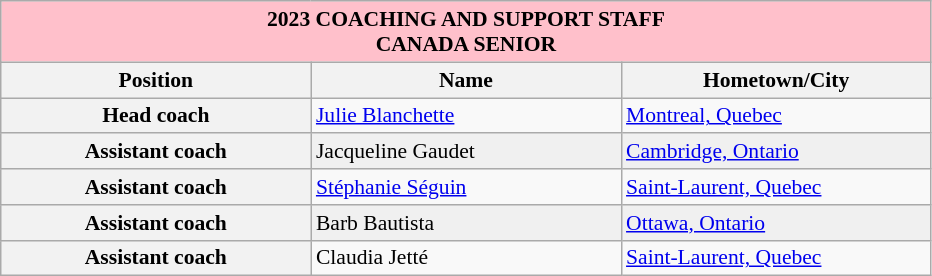<table class="wikitable" style="text-align:left; font-size:90%;">
<tr>
<th style=background:pink colspan=3>2023 COACHING AND SUPPORT STAFF<br>CANADA SENIOR<br></th>
</tr>
<tr>
<th align=left width=200>Position</th>
<th align=left width=200>Name</th>
<th align=left width=200>Hometown/City</th>
</tr>
<tr>
<th align=left>Head coach</th>
<td><a href='#'>Julie Blanchette</a></td>
<td><a href='#'>Montreal, Quebec</a></td>
</tr>
<tr bgcolor="#f0f0f0">
<th align=left>Assistant coach</th>
<td align=left>Jacqueline Gaudet</td>
<td><a href='#'>Cambridge, Ontario</a></td>
</tr>
<tr>
<th align=left>Assistant coach</th>
<td align=left><a href='#'>Stéphanie Séguin</a></td>
<td><a href='#'>Saint-Laurent, Quebec</a></td>
</tr>
<tr bgcolor="#f0f0f0">
<th align=left>Assistant coach</th>
<td align=left>Barb Bautista</td>
<td><a href='#'>Ottawa, Ontario</a></td>
</tr>
<tr>
<th align=left>Assistant coach</th>
<td align=left>Claudia Jetté</td>
<td><a href='#'>Saint-Laurent, Quebec</a></td>
</tr>
</table>
